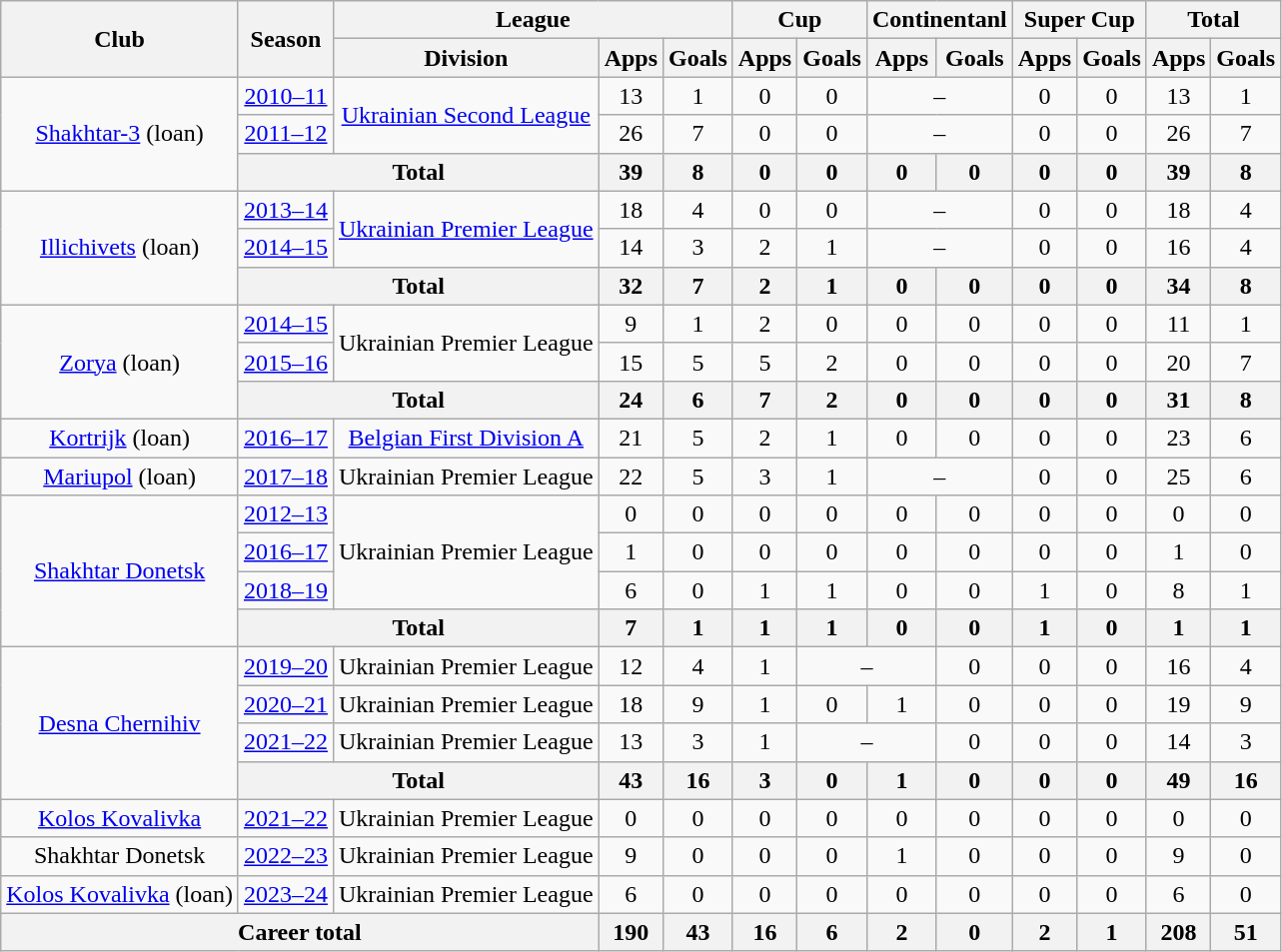<table class="wikitable" style="text-align:center">
<tr>
<th rowspan="2">Club</th>
<th rowspan="2">Season</th>
<th colspan="3">League</th>
<th colspan="2">Cup</th>
<th colspan="2">Continentanl</th>
<th colspan="2">Super Cup</th>
<th colspan="2">Total</th>
</tr>
<tr>
<th>Division</th>
<th>Apps</th>
<th>Goals</th>
<th>Apps</th>
<th>Goals</th>
<th>Apps</th>
<th>Goals</th>
<th>Apps</th>
<th>Goals</th>
<th>Apps</th>
<th>Goals</th>
</tr>
<tr>
<td rowspan="3"><a href='#'>Shakhtar-3</a> (loan)</td>
<td><a href='#'>2010–11</a></td>
<td rowspan="2"><a href='#'>Ukrainian Second League</a></td>
<td>13</td>
<td>1</td>
<td>0</td>
<td>0</td>
<td colspan="2">–</td>
<td>0</td>
<td>0</td>
<td>13</td>
<td>1</td>
</tr>
<tr>
<td><a href='#'>2011–12</a></td>
<td>26</td>
<td>7</td>
<td>0</td>
<td>0</td>
<td colspan="2">–</td>
<td>0</td>
<td>0</td>
<td>26</td>
<td>7</td>
</tr>
<tr>
<th colspan="2">Total</th>
<th>39</th>
<th>8</th>
<th>0</th>
<th>0</th>
<th>0</th>
<th>0</th>
<th>0</th>
<th>0</th>
<th>39</th>
<th>8</th>
</tr>
<tr>
<td rowspan="3"><a href='#'>Illichivets</a> (loan)</td>
<td><a href='#'>2013–14</a></td>
<td rowspan="2"><a href='#'>Ukrainian Premier League</a></td>
<td>18</td>
<td>4</td>
<td>0</td>
<td>0</td>
<td colspan="2">–</td>
<td>0</td>
<td>0</td>
<td>18</td>
<td>4</td>
</tr>
<tr>
<td><a href='#'>2014–15</a></td>
<td>14</td>
<td>3</td>
<td>2</td>
<td>1</td>
<td colspan="2">–</td>
<td>0</td>
<td>0</td>
<td>16</td>
<td>4</td>
</tr>
<tr>
<th colspan="2">Total</th>
<th>32</th>
<th>7</th>
<th>2</th>
<th>1</th>
<th>0</th>
<th>0</th>
<th>0</th>
<th>0</th>
<th>34</th>
<th>8</th>
</tr>
<tr>
<td rowspan="3"><a href='#'>Zorya</a> (loan)</td>
<td><a href='#'>2014–15</a></td>
<td rowspan="2">Ukrainian Premier League</td>
<td>9</td>
<td>1</td>
<td>2</td>
<td>0</td>
<td>0</td>
<td>0</td>
<td>0</td>
<td>0</td>
<td>11</td>
<td>1</td>
</tr>
<tr>
<td><a href='#'>2015–16</a></td>
<td>15</td>
<td>5</td>
<td>5</td>
<td>2</td>
<td>0</td>
<td>0</td>
<td>0</td>
<td>0</td>
<td>20</td>
<td>7</td>
</tr>
<tr>
<th colspan="2">Total</th>
<th>24</th>
<th>6</th>
<th>7</th>
<th>2</th>
<th>0</th>
<th>0</th>
<th>0</th>
<th>0</th>
<th>31</th>
<th>8</th>
</tr>
<tr>
<td><a href='#'>Kortrijk</a> (loan)</td>
<td><a href='#'>2016–17</a></td>
<td><a href='#'>Belgian First Division A</a></td>
<td>21</td>
<td>5</td>
<td>2</td>
<td>1</td>
<td>0</td>
<td>0</td>
<td>0</td>
<td>0</td>
<td>23</td>
<td>6</td>
</tr>
<tr>
<td><a href='#'>Mariupol</a> (loan)</td>
<td><a href='#'>2017–18</a></td>
<td>Ukrainian Premier League</td>
<td>22</td>
<td>5</td>
<td>3</td>
<td>1</td>
<td colspan="2">–</td>
<td>0</td>
<td>0</td>
<td>25</td>
<td>6</td>
</tr>
<tr>
<td rowspan="4"><a href='#'>Shakhtar Donetsk</a></td>
<td><a href='#'>2012–13</a></td>
<td rowspan="3">Ukrainian Premier League</td>
<td>0</td>
<td>0</td>
<td>0</td>
<td>0</td>
<td>0</td>
<td>0</td>
<td>0</td>
<td>0</td>
<td>0</td>
<td>0</td>
</tr>
<tr>
<td><a href='#'>2016–17</a></td>
<td>1</td>
<td>0</td>
<td>0</td>
<td>0</td>
<td>0</td>
<td>0</td>
<td>0</td>
<td>0</td>
<td>1</td>
<td>0</td>
</tr>
<tr>
<td><a href='#'>2018–19</a></td>
<td>6</td>
<td>0</td>
<td>1</td>
<td>1</td>
<td>0</td>
<td>0</td>
<td>1</td>
<td>0</td>
<td>8</td>
<td>1</td>
</tr>
<tr>
<th colspan="2">Total</th>
<th>7</th>
<th>1</th>
<th>1</th>
<th>1</th>
<th>0</th>
<th>0</th>
<th>1</th>
<th>0</th>
<th>1</th>
<th>1</th>
</tr>
<tr>
<td rowspan="4"><a href='#'>Desna Chernihiv</a></td>
<td><a href='#'>2019–20</a></td>
<td>Ukrainian Premier League</td>
<td>12</td>
<td>4</td>
<td>1</td>
<td colspan="2">–</td>
<td>0</td>
<td>0</td>
<td>0</td>
<td>16</td>
<td>4</td>
</tr>
<tr>
<td><a href='#'>2020–21</a></td>
<td>Ukrainian Premier League</td>
<td>18</td>
<td>9</td>
<td>1</td>
<td>0</td>
<td>1</td>
<td>0</td>
<td>0</td>
<td>0</td>
<td>19</td>
<td>9</td>
</tr>
<tr>
<td><a href='#'>2021–22</a></td>
<td>Ukrainian Premier League</td>
<td>13</td>
<td>3</td>
<td>1</td>
<td colspan="2">–</td>
<td>0</td>
<td>0</td>
<td>0</td>
<td>14</td>
<td>3</td>
</tr>
<tr>
<th colspan="2">Total</th>
<th>43</th>
<th>16</th>
<th>3</th>
<th>0</th>
<th>1</th>
<th>0</th>
<th>0</th>
<th>0</th>
<th>49</th>
<th>16</th>
</tr>
<tr>
<td><a href='#'>Kolos Kovalivka</a></td>
<td><a href='#'>2021–22</a></td>
<td>Ukrainian Premier League</td>
<td>0</td>
<td>0</td>
<td>0</td>
<td>0</td>
<td>0</td>
<td>0</td>
<td>0</td>
<td>0</td>
<td>0</td>
<td>0</td>
</tr>
<tr>
<td>Shakhtar Donetsk</td>
<td><a href='#'>2022–23</a></td>
<td>Ukrainian Premier League</td>
<td>9</td>
<td>0</td>
<td>0</td>
<td>0</td>
<td>1</td>
<td>0</td>
<td>0</td>
<td>0</td>
<td>9</td>
<td>0</td>
</tr>
<tr>
<td><a href='#'>Kolos Kovalivka</a> (loan)</td>
<td><a href='#'>2023–24</a></td>
<td>Ukrainian Premier League</td>
<td>6</td>
<td>0</td>
<td>0</td>
<td>0</td>
<td>0</td>
<td>0</td>
<td>0</td>
<td>0</td>
<td>6</td>
<td>0</td>
</tr>
<tr>
<th colspan="3">Career total</th>
<th>190</th>
<th>43</th>
<th>16</th>
<th>6</th>
<th>2</th>
<th>0</th>
<th>2</th>
<th>1</th>
<th>208</th>
<th>51</th>
</tr>
</table>
